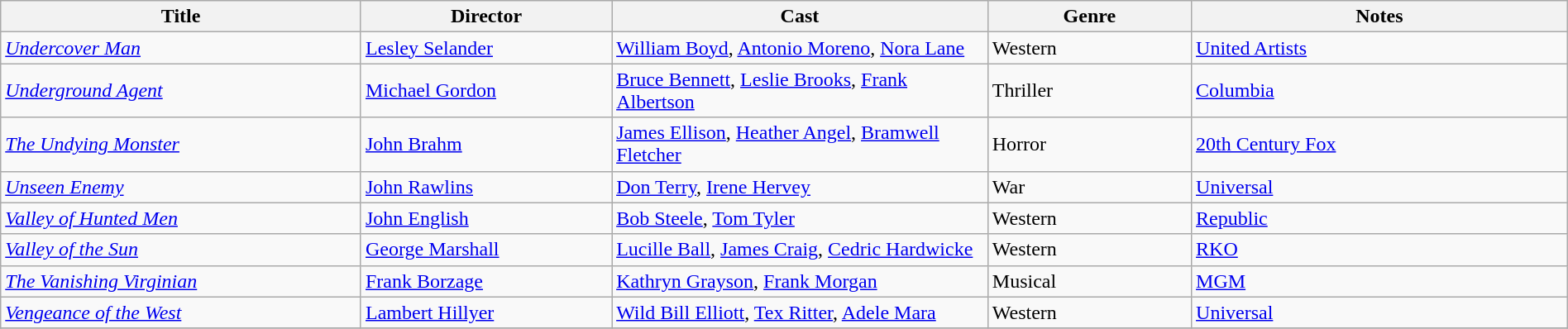<table class="wikitable" style="width:100%;">
<tr>
<th style="width:23%;">Title</th>
<th style="width:16%;">Director</th>
<th style="width:24%;">Cast</th>
<th style="width:13%;">Genre</th>
<th style="width:24%;">Notes</th>
</tr>
<tr>
<td><em><a href='#'>Undercover Man</a></em></td>
<td><a href='#'>Lesley Selander</a></td>
<td><a href='#'>William Boyd</a>, <a href='#'>Antonio Moreno</a>, <a href='#'>Nora Lane</a></td>
<td>Western</td>
<td><a href='#'>United Artists</a></td>
</tr>
<tr>
<td><em><a href='#'>Underground Agent</a></em></td>
<td><a href='#'>Michael Gordon</a></td>
<td><a href='#'>Bruce Bennett</a>, <a href='#'>Leslie Brooks</a>, <a href='#'>Frank Albertson</a></td>
<td>Thriller</td>
<td><a href='#'>Columbia</a></td>
</tr>
<tr>
<td><em><a href='#'>The Undying Monster</a></em></td>
<td><a href='#'>John Brahm</a></td>
<td><a href='#'>James Ellison</a>, <a href='#'>Heather Angel</a>, <a href='#'>Bramwell Fletcher</a></td>
<td>Horror</td>
<td><a href='#'>20th Century Fox</a></td>
</tr>
<tr>
<td><em><a href='#'>Unseen Enemy</a></em></td>
<td><a href='#'>John Rawlins</a></td>
<td><a href='#'>Don Terry</a>, <a href='#'>Irene Hervey</a></td>
<td>War</td>
<td><a href='#'>Universal</a></td>
</tr>
<tr>
<td><em><a href='#'>Valley of Hunted Men</a></em></td>
<td><a href='#'>John English</a></td>
<td><a href='#'>Bob Steele</a>, <a href='#'>Tom Tyler</a></td>
<td>Western</td>
<td><a href='#'>Republic</a></td>
</tr>
<tr>
<td><em><a href='#'>Valley of the Sun</a></em></td>
<td><a href='#'>George Marshall</a></td>
<td><a href='#'>Lucille Ball</a>, <a href='#'>James Craig</a>, <a href='#'>Cedric Hardwicke</a></td>
<td>Western</td>
<td><a href='#'>RKO</a></td>
</tr>
<tr>
<td><em><a href='#'>The Vanishing Virginian</a></em></td>
<td><a href='#'>Frank Borzage</a></td>
<td><a href='#'>Kathryn Grayson</a>, <a href='#'>Frank Morgan</a></td>
<td>Musical</td>
<td><a href='#'>MGM</a></td>
</tr>
<tr>
<td><em><a href='#'>Vengeance of the West</a></em></td>
<td><a href='#'>Lambert Hillyer</a></td>
<td><a href='#'>Wild Bill Elliott</a>, <a href='#'>Tex Ritter</a>, <a href='#'>Adele Mara</a></td>
<td>Western</td>
<td><a href='#'>Universal</a></td>
</tr>
<tr>
</tr>
</table>
